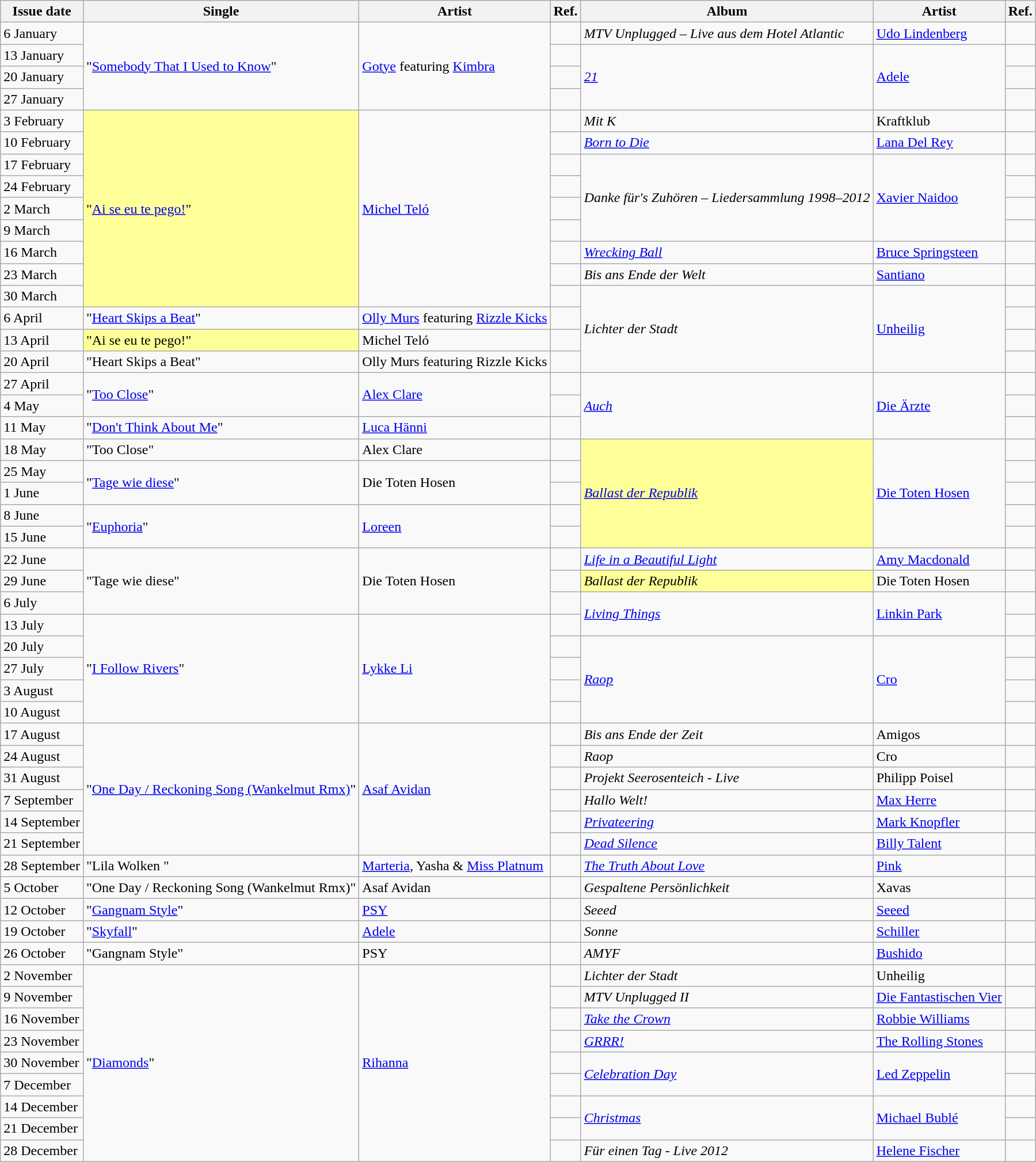<table class="wikitable">
<tr>
<th>Issue date</th>
<th>Single</th>
<th>Artist</th>
<th>Ref.</th>
<th>Album</th>
<th>Artist</th>
<th>Ref.</th>
</tr>
<tr>
<td>6 January</td>
<td rowspan="4">"<a href='#'>Somebody That I Used to Know</a>"</td>
<td rowspan="4"><a href='#'>Gotye</a> featuring <a href='#'>Kimbra</a></td>
<td align="center"></td>
<td><em>MTV Unplugged – Live aus dem Hotel Atlantic</em></td>
<td><a href='#'>Udo Lindenberg</a></td>
<td align="center"></td>
</tr>
<tr>
<td>13 January</td>
<td align="center"></td>
<td rowspan="3"><em><a href='#'>21</a></em></td>
<td rowspan="3"><a href='#'>Adele</a></td>
<td align="center"></td>
</tr>
<tr>
<td>20 January</td>
<td align="center"></td>
<td align="center"></td>
</tr>
<tr>
<td>27 January</td>
<td align="center"></td>
<td align="center"></td>
</tr>
<tr>
<td>3 February</td>
<td bgcolor=#FFFF99 rowspan="9">"<a href='#'>Ai se eu te pego!</a>"</td>
<td rowspan="9"><a href='#'>Michel Teló</a></td>
<td align="center"></td>
<td><em>Mit K</em></td>
<td>Kraftklub</td>
<td align="center"></td>
</tr>
<tr>
<td>10 February</td>
<td align="center"></td>
<td><em><a href='#'>Born to Die</a></em></td>
<td><a href='#'>Lana Del Rey</a></td>
<td align="center"></td>
</tr>
<tr>
<td>17 February</td>
<td align="center"></td>
<td rowspan="4"><em>Danke für's Zuhören – Liedersammlung 1998–2012</em></td>
<td rowspan="4"><a href='#'>Xavier Naidoo</a></td>
<td align="center"></td>
</tr>
<tr>
<td>24 February</td>
<td align="center"></td>
<td align="center"></td>
</tr>
<tr>
<td>2 March</td>
<td align="center"></td>
<td align="center"></td>
</tr>
<tr>
<td>9 March</td>
<td align="center"></td>
<td align="center"></td>
</tr>
<tr>
<td>16 March</td>
<td align="center"></td>
<td rowspan="1"><em><a href='#'>Wrecking Ball</a></em></td>
<td rowspan="1"><a href='#'>Bruce Springsteen</a></td>
<td align="center"></td>
</tr>
<tr>
<td>23 March</td>
<td align="center"></td>
<td rowspan="1"><em>Bis ans Ende der Welt</em></td>
<td rowspan="1"><a href='#'>Santiano</a></td>
<td align="center"></td>
</tr>
<tr>
<td>30 March</td>
<td align="center"></td>
<td rowspan="4"><em>Lichter der Stadt</em></td>
<td rowspan="4"><a href='#'>Unheilig</a></td>
<td align="center"></td>
</tr>
<tr>
<td>6 April</td>
<td rowspan="1">"<a href='#'>Heart Skips a Beat</a>"</td>
<td rowspan="1"><a href='#'>Olly Murs</a> featuring <a href='#'>Rizzle Kicks</a></td>
<td align="center"></td>
<td align="center"></td>
</tr>
<tr>
<td>13 April</td>
<td bgcolor=#FFFF99 rowspan="1">"Ai se eu te pego!"</td>
<td rowspan="1">Michel Teló</td>
<td align="center"></td>
<td align="center"></td>
</tr>
<tr>
<td>20 April</td>
<td rowspan="1">"Heart Skips a Beat"</td>
<td rowspan="1">Olly Murs featuring Rizzle Kicks</td>
<td align="center"></td>
<td align="center"></td>
</tr>
<tr>
<td>27 April</td>
<td rowspan="2">"<a href='#'>Too Close</a>"</td>
<td rowspan="2"><a href='#'>Alex Clare</a></td>
<td align="center"></td>
<td rowspan="3"><em><a href='#'>Auch</a></em></td>
<td rowspan="3"><a href='#'>Die Ärzte</a></td>
<td align="center"></td>
</tr>
<tr>
<td>4 May</td>
<td align="center"></td>
<td align="center"></td>
</tr>
<tr>
<td>11 May</td>
<td>"<a href='#'>Don't Think About Me</a>"</td>
<td><a href='#'>Luca Hänni</a></td>
<td align="center"></td>
<td align="center"></td>
</tr>
<tr>
<td>18 May</td>
<td rowspan="1">"Too Close"</td>
<td rowspan="1">Alex Clare</td>
<td align="center"></td>
<td bgcolor=#FFFF99 rowspan="5"><em><a href='#'>Ballast der Republik</a></em></td>
<td rowspan="5"><a href='#'>Die Toten Hosen</a></td>
<td align="center"></td>
</tr>
<tr>
<td>25 May</td>
<td rowspan="2">"<a href='#'>Tage wie diese</a>"</td>
<td rowspan="2">Die Toten Hosen</td>
<td align="center"></td>
<td align="center"></td>
</tr>
<tr>
<td>1 June</td>
<td align="center"></td>
<td align="center"></td>
</tr>
<tr>
<td>8 June</td>
<td rowspan="2">"<a href='#'>Euphoria</a>"</td>
<td rowspan="2"><a href='#'>Loreen</a></td>
<td align="center"></td>
<td align="center"></td>
</tr>
<tr>
<td>15 June</td>
<td align="center"></td>
<td align="center"></td>
</tr>
<tr>
<td>22 June</td>
<td rowspan="3">"Tage wie diese"</td>
<td rowspan="3">Die Toten Hosen</td>
<td align="center"></td>
<td><em><a href='#'>Life in a Beautiful Light</a></em></td>
<td><a href='#'>Amy Macdonald</a></td>
<td align="center"></td>
</tr>
<tr>
<td>29 June</td>
<td align="center"></td>
<td bgcolor=#FFFF99 rowspan="1"><em>Ballast der Republik</em></td>
<td rowspan="1">Die Toten Hosen</td>
<td align="center"></td>
</tr>
<tr>
<td>6 July</td>
<td align="center"></td>
<td rowspan="2"><em><a href='#'>Living Things</a></em></td>
<td rowspan="2"><a href='#'>Linkin Park</a></td>
<td align="center"></td>
</tr>
<tr>
<td>13 July</td>
<td rowspan="5">"<a href='#'>I Follow Rivers</a>"</td>
<td rowspan="5"><a href='#'>Lykke Li</a></td>
<td align="center"></td>
<td align="center"></td>
</tr>
<tr>
<td>20 July</td>
<td align="center"></td>
<td rowspan="4"><em><a href='#'>Raop</a></em></td>
<td rowspan="4"><a href='#'>Cro</a></td>
<td align="center"></td>
</tr>
<tr>
<td>27 July</td>
<td align="center"></td>
<td align="center"></td>
</tr>
<tr>
<td>3 August</td>
<td align="center"></td>
<td align="center"></td>
</tr>
<tr>
<td>10 August</td>
<td align="center"></td>
<td align="center"></td>
</tr>
<tr>
<td>17 August</td>
<td rowspan="6">"<a href='#'>One Day / Reckoning Song (Wankelmut Rmx)</a>"</td>
<td rowspan="6"><a href='#'>Asaf Avidan</a></td>
<td align="center"></td>
<td rowspan="1"><em>Bis ans Ende der Zeit</em></td>
<td rowspan="1">Amigos</td>
<td align="center"></td>
</tr>
<tr>
<td>24 August</td>
<td align="center"></td>
<td rowspan="1"><em>Raop</em></td>
<td rowspan="1">Cro</td>
<td align="center"></td>
</tr>
<tr>
<td>31 August</td>
<td align="center"></td>
<td rowspan="1"><em>Projekt Seerosenteich - Live</em></td>
<td rowspan="1">Philipp Poisel</td>
<td align="center"></td>
</tr>
<tr>
<td>7 September</td>
<td align="center"></td>
<td rowspan="1"><em>Hallo Welt!</em></td>
<td rowspan="1"><a href='#'>Max Herre</a></td>
<td align="center"></td>
</tr>
<tr>
<td>14 September</td>
<td align="center"></td>
<td rowspan="1"><em><a href='#'>Privateering</a></em></td>
<td rowspan="1"><a href='#'>Mark Knopfler</a></td>
<td align="center"></td>
</tr>
<tr>
<td>21 September</td>
<td align="center"></td>
<td rowspan="1"><em><a href='#'>Dead Silence</a></em></td>
<td rowspan="1"><a href='#'>Billy Talent</a></td>
<td align="center"></td>
</tr>
<tr>
<td>28 September</td>
<td rowspan="1">"Lila Wolken "</td>
<td rowspan="1"><a href='#'>Marteria</a>, Yasha & <a href='#'>Miss Platnum</a></td>
<td align="center"></td>
<td rowspan="1"><em><a href='#'>The Truth About Love</a></em></td>
<td rowspan="1"><a href='#'>Pink</a></td>
<td align="center"></td>
</tr>
<tr>
<td>5 October</td>
<td rowspan="1">"One Day / Reckoning Song (Wankelmut Rmx)"</td>
<td rowspan="1">Asaf Avidan</td>
<td align="center"></td>
<td rowspan="1"><em>Gespaltene Persönlichkeit</em></td>
<td rowspan="1">Xavas</td>
<td align="center"></td>
</tr>
<tr>
<td>12 October</td>
<td rowspan="1">"<a href='#'>Gangnam Style</a>"</td>
<td rowspan="1"><a href='#'>PSY</a></td>
<td align="center"></td>
<td rowspan="1"><em>Seeed</em></td>
<td rowspan="1"><a href='#'>Seeed</a></td>
<td align="center"></td>
</tr>
<tr>
<td>19 October</td>
<td rowspan="1">"<a href='#'>Skyfall</a>"</td>
<td rowspan="1"><a href='#'>Adele</a></td>
<td align="center"></td>
<td rowspan="1"><em>Sonne</em></td>
<td rowspan="1"><a href='#'>Schiller</a></td>
<td align="center"></td>
</tr>
<tr>
<td>26 October</td>
<td rowspan="1">"Gangnam Style"</td>
<td rowspan="1">PSY</td>
<td align="center"></td>
<td rowspan="1"><em>AMYF</em></td>
<td rowspan="1"><a href='#'>Bushido</a></td>
<td align="center"></td>
</tr>
<tr>
<td>2 November</td>
<td rowspan="9">"<a href='#'>Diamonds</a>"</td>
<td rowspan="9"><a href='#'>Rihanna</a></td>
<td align="center"></td>
<td rowspan="1"><em>Lichter der Stadt</em></td>
<td rowspan="1">Unheilig</td>
<td align="center"></td>
</tr>
<tr>
<td>9 November</td>
<td align="center"></td>
<td rowspan="1"><em>MTV Unplugged II</em></td>
<td rowspan="1"><a href='#'>Die Fantastischen Vier</a></td>
<td align="center"></td>
</tr>
<tr>
<td>16 November</td>
<td align="center"></td>
<td rowspan="1"><em><a href='#'>Take the Crown</a></em></td>
<td rowspan="1"><a href='#'>Robbie Williams</a></td>
<td align="center"></td>
</tr>
<tr>
<td>23 November</td>
<td align="center"></td>
<td rowspan="1"><em><a href='#'>GRRR!</a></em></td>
<td rowspan="1"><a href='#'>The Rolling Stones</a></td>
<td align="center"></td>
</tr>
<tr>
<td>30 November</td>
<td align="center"></td>
<td rowspan="2"><em><a href='#'>Celebration Day</a></em></td>
<td rowspan="2"><a href='#'>Led Zeppelin</a></td>
<td align="center"></td>
</tr>
<tr>
<td>7 December</td>
<td align="center"></td>
<td align="center"></td>
</tr>
<tr>
<td>14 December</td>
<td align="center"></td>
<td rowspan="2"><em><a href='#'>Christmas</a></em></td>
<td rowspan="2"><a href='#'>Michael Bublé</a></td>
<td align="center"></td>
</tr>
<tr>
<td>21 December</td>
<td align="center"></td>
<td align="center"></td>
</tr>
<tr>
<td>28 December</td>
<td align="center"></td>
<td rowspan="1"><em>Für einen Tag - Live 2012</em></td>
<td rowspan="1"><a href='#'>Helene Fischer</a></td>
<td align="center"></td>
</tr>
</table>
